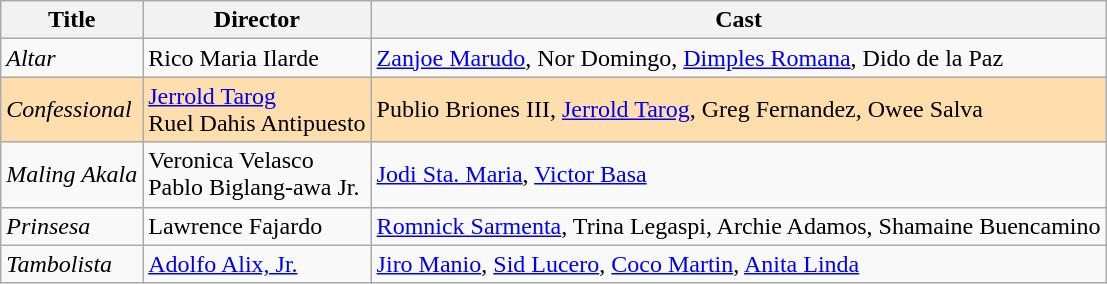<table class="wikitable">
<tr>
<th>Title</th>
<th>Director</th>
<th>Cast</th>
</tr>
<tr>
<td><em>Altar</em></td>
<td>Rico Maria Ilarde</td>
<td><a href='#'>Zanjoe Marudo</a>, Nor Domingo, <a href='#'>Dimples Romana</a>, Dido de la Paz</td>
</tr>
<tr style="background:#FFDEAD;">
<td><em>Confessional</em></td>
<td><a href='#'>Jerrold Tarog</a> <br> Ruel Dahis Antipuesto</td>
<td>Publio Briones III, <a href='#'>Jerrold Tarog</a>, Greg Fernandez, Owee Salva</td>
</tr>
<tr>
<td><em>Maling Akala</em></td>
<td>Veronica Velasco <br> Pablo Biglang-awa Jr.</td>
<td><a href='#'>Jodi Sta. Maria</a>, <a href='#'>Victor Basa</a></td>
</tr>
<tr>
<td><em>Prinsesa</em></td>
<td>Lawrence Fajardo</td>
<td><a href='#'>Romnick Sarmenta</a>, Trina Legaspi, Archie Adamos, Shamaine Buencamino</td>
</tr>
<tr>
<td><em>Tambolista</em></td>
<td><a href='#'>Adolfo Alix, Jr.</a></td>
<td><a href='#'>Jiro Manio</a>, <a href='#'>Sid Lucero</a>, <a href='#'>Coco Martin</a>, <a href='#'>Anita Linda</a></td>
</tr>
</table>
